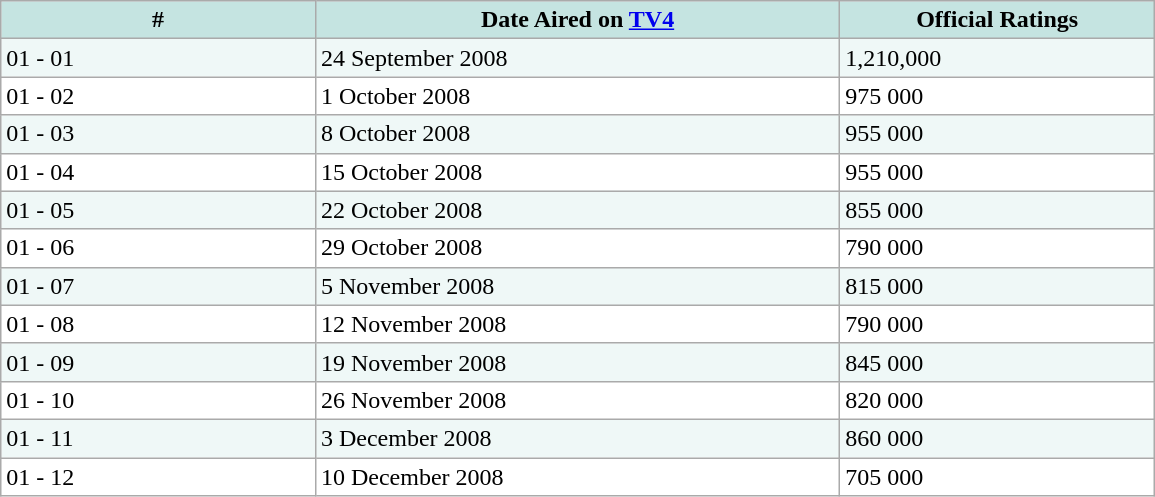<table class="wikitable">
<tr>
<th style="background-color: #C5E4E1" width=15%>#</th>
<th style="background-color: #C5E4E1" width=25%>Date Aired on <a href='#'>TV4</a></th>
<th style="background-color: #C5E4E1" width=15%>Official Ratings</th>
</tr>
<tr style="background-color: #EFF8F7" |>
<td>01 - 01</td>
<td>24 September 2008</td>
<td>1,210,000</td>
</tr>
<tr style="background-color: #FFFFFF" |>
<td>01 - 02</td>
<td>1 October 2008</td>
<td>975 000</td>
</tr>
<tr style="background-color: #EFF8F7" |>
<td>01 - 03</td>
<td>8 October 2008</td>
<td>955 000</td>
</tr>
<tr style="background-color: #FFFFFF" |>
<td>01 - 04</td>
<td>15 October 2008</td>
<td>955 000</td>
</tr>
<tr style="background-color: #EFF8F7" |>
<td>01 - 05</td>
<td>22 October 2008</td>
<td>855 000</td>
</tr>
<tr style="background-color: #FFFFFF" |>
<td>01 - 06</td>
<td>29 October 2008</td>
<td>790 000</td>
</tr>
<tr style="background-color: #EFF8F7" |>
<td>01 - 07</td>
<td>5 November 2008</td>
<td>815 000</td>
</tr>
<tr style="background-color: #FFFFFF" |>
<td>01 - 08</td>
<td>12 November 2008</td>
<td>790 000</td>
</tr>
<tr style="background-color: #EFF8F7" |>
<td>01 - 09</td>
<td>19 November 2008</td>
<td>845 000</td>
</tr>
<tr style="background-color: #FFFFFF" |>
<td>01 - 10</td>
<td>26 November 2008</td>
<td>820 000</td>
</tr>
<tr style="background-color: #EFF8F7" |>
<td>01 - 11</td>
<td>3 December 2008</td>
<td>860 000</td>
</tr>
<tr style="background-color: #FFFFFF" |>
<td>01 - 12</td>
<td>10 December 2008</td>
<td>705 000</td>
</tr>
</table>
